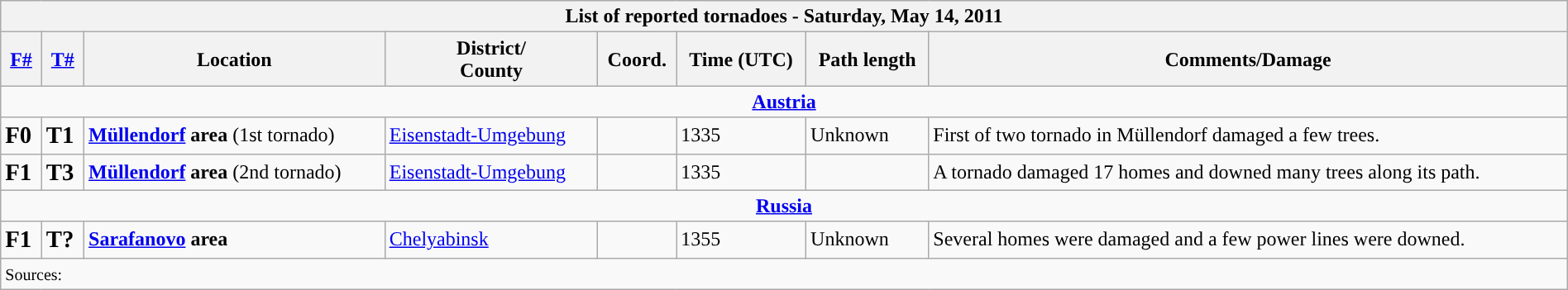<table class="wikitable collapsible" width="100%">
<tr>
<th colspan="8">List of reported tornadoes - Saturday, May 14, 2011</th>
</tr>
<tr>
<th><a href='#'>F#</a></th>
<th><a href='#'>T#</a></th>
<th>Location</th>
<th>District/<br>County</th>
<th>Coord.</th>
<th>Time (UTC)</th>
<th>Path length</th>
<th>Comments/Damage</th>
</tr>
<tr>
<td colspan="8" align=center><strong><a href='#'>Austria</a></strong></td>
</tr>
<tr>
<td><big><strong>F0</strong></big></td>
<td><big><strong>T1</strong></big></td>
<td><strong><a href='#'>Müllendorf</a> area</strong> (1st tornado)</td>
<td><a href='#'>Eisenstadt-Umgebung</a></td>
<td></td>
<td>1335</td>
<td>Unknown</td>
<td>First of two tornado in Müllendorf damaged a few trees.</td>
</tr>
<tr>
<td><big><strong>F1</strong></big></td>
<td><big><strong>T3</strong></big></td>
<td><strong><a href='#'>Müllendorf</a> area</strong> (2nd tornado)</td>
<td><a href='#'>Eisenstadt-Umgebung</a></td>
<td></td>
<td>1335</td>
<td></td>
<td>A tornado damaged 17 homes and downed many trees along its path.</td>
</tr>
<tr>
<td colspan="8" align=center><strong><a href='#'>Russia</a></strong></td>
</tr>
<tr>
<td><big><strong>F1</strong></big></td>
<td><big><strong>T?</strong></big></td>
<td><strong><a href='#'>Sarafanovo</a> area</strong></td>
<td><a href='#'>Chelyabinsk</a></td>
<td></td>
<td>1355</td>
<td>Unknown</td>
<td>Several homes were damaged and a few power lines were downed.</td>
</tr>
<tr>
<td colspan="8"><small>Sources:  </small></td>
</tr>
</table>
